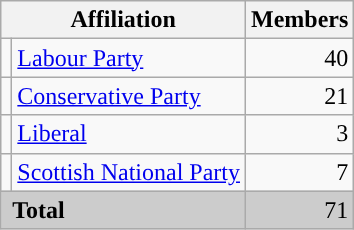<table class="wikitable">
<tr>
<th colspan="2">Affiliation</th>
<th>Members</th>
</tr>
<tr>
<td style="color:inherit;background:"></td>
<td><a href='#'>Labour Party</a></td>
<td align="right">40</td>
</tr>
<tr>
<td style="color:inherit;background:"></td>
<td><a href='#'>Conservative Party</a></td>
<td align="right">21</td>
</tr>
<tr>
<td style="color:inherit;background:"></td>
<td><a href='#'>Liberal</a></td>
<td align="right">3</td>
</tr>
<tr>
<td style="color:inherit;background:"></td>
<td><a href='#'>Scottish National Party</a></td>
<td align="right">7</td>
</tr>
<tr bgcolor="CCCCCC">
<td colspan="2" rowspan="1"> <strong>Total</strong></td>
<td align="right">71</td>
</tr>
</table>
